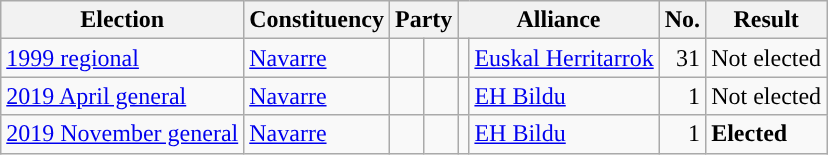<table class="wikitable" style="text-align:left;">
<tr>
<th scope=col>Election</th>
<th scope=col>Constituency</th>
<th scope=col colspan="2">Party</th>
<th scope=col colspan="2">Alliance</th>
<th scope=col>No.</th>
<th scope=col>Result</th>
</tr>
<tr>
<td><a href='#'>1999 regional</a></td>
<td><a href='#'>Navarre</a></td>
<td></td>
<td></td>
<td style="background:"></td>
<td><a href='#'>Euskal Herritarrok</a></td>
<td align=right>31</td>
<td>Not elected</td>
</tr>
<tr>
<td><a href='#'>2019 April general</a></td>
<td><a href='#'>Navarre</a></td>
<td></td>
<td></td>
<td style="background:"></td>
<td><a href='#'>EH Bildu</a></td>
<td align=right>1</td>
<td>Not elected</td>
</tr>
<tr>
<td><a href='#'>2019 November general</a></td>
<td><a href='#'>Navarre</a></td>
<td></td>
<td></td>
<td style="background:"></td>
<td><a href='#'>EH Bildu</a></td>
<td align=right>1</td>
<td><strong>Elected</strong></td>
</tr>
</table>
